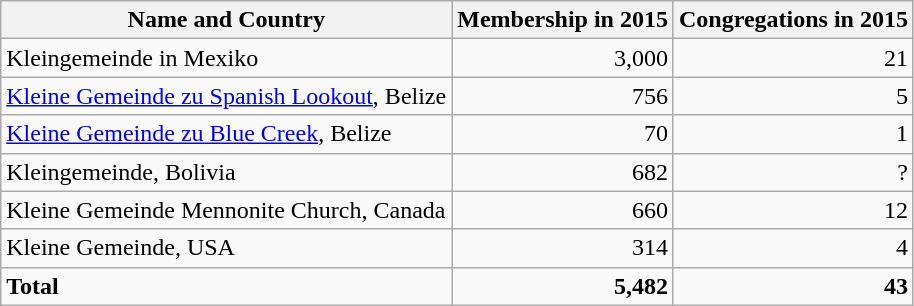<table class="wikitable">
<tr>
<th>Name and Country</th>
<th>Membership in 2015</th>
<th>Congregations in 2015</th>
</tr>
<tr>
<td>Kleingemeinde in Mexiko</td>
<td align="right">3,000</td>
<td align="right">21</td>
</tr>
<tr>
<td><a href='#'>Kleine Gemeinde zu Spanish Lookout</a>, Belize</td>
<td align="right">756</td>
<td align="right">5</td>
</tr>
<tr>
<td><a href='#'>Kleine Gemeinde zu Blue Creek</a>, Belize</td>
<td align="right">70</td>
<td align="right">1</td>
</tr>
<tr>
<td>Kleingemeinde, Bolivia</td>
<td align="right">682</td>
<td align="right">?</td>
</tr>
<tr>
<td>Kleine Gemeinde Mennonite Church, Canada</td>
<td align="right">660</td>
<td align="right">12</td>
</tr>
<tr>
<td>Kleine Gemeinde, USA</td>
<td align="right">314</td>
<td style="text-align: right;">4</td>
</tr>
<tr>
<td><strong>Total</strong></td>
<td align="right"><strong>5,482</strong></td>
<td align="right"><strong>43</strong></td>
</tr>
</table>
